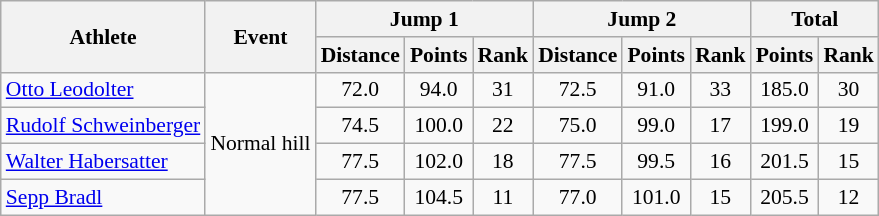<table class="wikitable" style="font-size:90%">
<tr>
<th rowspan="2">Athlete</th>
<th rowspan="2">Event</th>
<th colspan="3">Jump 1</th>
<th colspan="3">Jump 2</th>
<th colspan="2">Total</th>
</tr>
<tr>
<th>Distance</th>
<th>Points</th>
<th>Rank</th>
<th>Distance</th>
<th>Points</th>
<th>Rank</th>
<th>Points</th>
<th>Rank</th>
</tr>
<tr>
<td><a href='#'>Otto Leodolter</a></td>
<td rowspan="4">Normal hill</td>
<td align="center">72.0</td>
<td align="center">94.0</td>
<td align="center">31</td>
<td align="center">72.5</td>
<td align="center">91.0</td>
<td align="center">33</td>
<td align="center">185.0</td>
<td align="center">30</td>
</tr>
<tr>
<td><a href='#'>Rudolf Schweinberger</a></td>
<td align="center">74.5</td>
<td align="center">100.0</td>
<td align="center">22</td>
<td align="center">75.0</td>
<td align="center">99.0</td>
<td align="center">17</td>
<td align="center">199.0</td>
<td align="center">19</td>
</tr>
<tr>
<td><a href='#'>Walter Habersatter</a></td>
<td align="center">77.5</td>
<td align="center">102.0</td>
<td align="center">18</td>
<td align="center">77.5</td>
<td align="center">99.5</td>
<td align="center">16</td>
<td align="center">201.5</td>
<td align="center">15</td>
</tr>
<tr>
<td><a href='#'>Sepp Bradl</a></td>
<td align="center">77.5</td>
<td align="center">104.5</td>
<td align="center">11</td>
<td align="center">77.0</td>
<td align="center">101.0</td>
<td align="center">15</td>
<td align="center">205.5</td>
<td align="center">12</td>
</tr>
</table>
